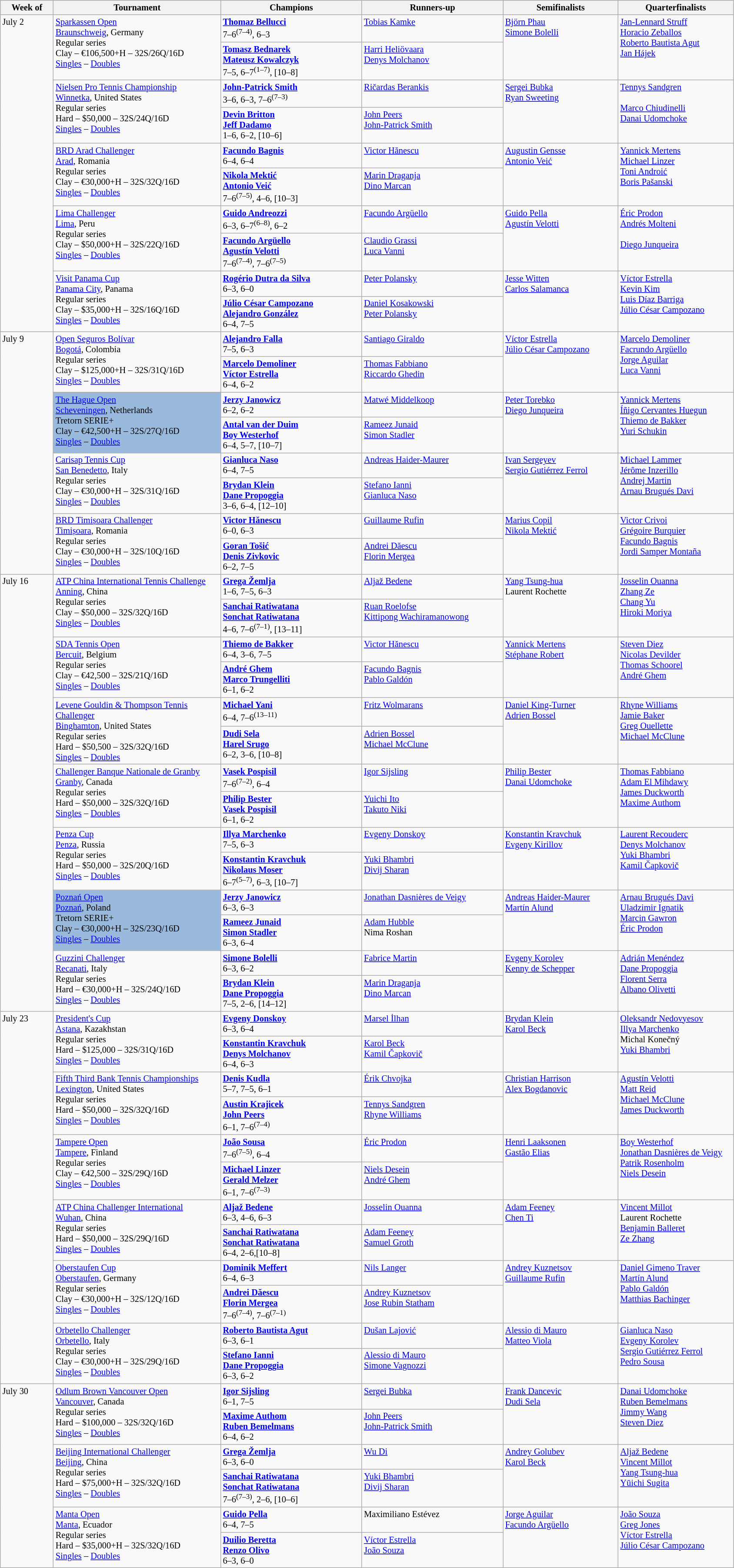<table class=wikitable style=font-size:85%;>
<tr>
<th width=75>Week of</th>
<th width=250>Tournament</th>
<th width=210>Champions</th>
<th width=210>Runners-up</th>
<th width=170>Semifinalists</th>
<th width=170>Quarterfinalists</th>
</tr>
<tr valign=top>
<td rowspan=10>July 2</td>
<td rowspan=2><a href='#'>Sparkassen Open</a><br> <a href='#'>Braunschweig</a>, Germany<br>Regular series<br>Clay – €106,500+H – 32S/26Q/16D<br><a href='#'>Singles</a> – <a href='#'>Doubles</a></td>
<td> <strong><a href='#'>Thomaz Bellucci</a></strong> <br>7–6<sup>(7–4)</sup>, 6–3</td>
<td> <a href='#'>Tobias Kamke</a></td>
<td rowspan=2> <a href='#'>Björn Phau</a><br> <a href='#'>Simone Bolelli</a></td>
<td rowspan=2> <a href='#'>Jan-Lennard Struff</a><br> <a href='#'>Horacio Zeballos</a><br> <a href='#'>Roberto Bautista Agut</a><br> <a href='#'>Jan Hájek</a></td>
</tr>
<tr valign=top>
<td> <strong><a href='#'>Tomasz Bednarek</a></strong><br> <strong><a href='#'>Mateusz Kowalczyk</a></strong><br>7–5, 6–7<sup>(1–7)</sup>, [10–8]</td>
<td> <a href='#'>Harri Heliövaara</a><br> <a href='#'>Denys Molchanov</a></td>
</tr>
<tr valign=top>
<td rowspan=2><a href='#'>Nielsen Pro Tennis Championship</a> <br> <a href='#'>Winnetka</a>, United States <br>Regular series <br>Hard – $50,000 – 32S/24Q/16D <br><a href='#'>Singles</a> – <a href='#'>Doubles</a></td>
<td> <strong><a href='#'>John-Patrick Smith</a></strong> <br>3–6, 6–3, 7–6<sup>(7–3)</sup></td>
<td> <a href='#'>Ričardas Berankis</a></td>
<td rowspan=2> <a href='#'>Sergei Bubka</a> <br>  <a href='#'>Ryan Sweeting</a></td>
<td rowspan=2> <a href='#'>Tennys Sandgren</a> <br>  <br> <a href='#'>Marco Chiudinelli</a> <br>  <a href='#'>Danai Udomchoke</a></td>
</tr>
<tr valign=top>
<td> <strong><a href='#'>Devin Britton</a></strong><br> <strong><a href='#'>Jeff Dadamo</a></strong> <br> 1–6, 6–2, [10–6]</td>
<td> <a href='#'>John Peers</a><br> <a href='#'>John-Patrick Smith</a></td>
</tr>
<tr valign=top>
<td rowspan=2><a href='#'>BRD Arad Challenger</a> <br> <a href='#'>Arad</a>, Romania <br>Regular series <br>Clay – €30,000+H – 32S/32Q/16D <br><a href='#'>Singles</a> – <a href='#'>Doubles</a></td>
<td> <strong><a href='#'>Facundo Bagnis</a></strong> <br>6–4, 6–4</td>
<td> <a href='#'>Victor Hănescu</a></td>
<td rowspan=2> <a href='#'>Augustin Gensse</a><br> <a href='#'>Antonio Veić</a></td>
<td rowspan=2> <a href='#'>Yannick Mertens</a> <br> <a href='#'>Michael Linzer</a> <br> <a href='#'>Toni Androić</a> <br>  <a href='#'>Boris Pašanski</a></td>
</tr>
<tr valign=top>
<td> <strong><a href='#'>Nikola Mektić</a></strong><br> <strong><a href='#'>Antonio Veić</a></strong><br>7–6<sup>(7–5)</sup>, 4–6, [10–3]</td>
<td> <a href='#'>Marin Draganja</a><br> <a href='#'>Dino Marcan</a></td>
</tr>
<tr valign=top>
<td rowspan=2><a href='#'>Lima Challenger</a> <br> <a href='#'>Lima</a>, Peru <br>Regular series <br>Clay – $50,000+H – 32S/22Q/16D <br><a href='#'>Singles</a> – <a href='#'>Doubles</a></td>
<td> <strong><a href='#'>Guido Andreozzi</a></strong> <br> 6–3, 6–7<sup>(6–8)</sup>, 6–2</td>
<td> <a href='#'>Facundo Argüello</a></td>
<td rowspan=2> <a href='#'>Guido Pella</a> <br>  <a href='#'>Agustín Velotti</a></td>
<td rowspan=2> <a href='#'>Éric Prodon</a> <br> <a href='#'>Andrés Molteni</a> <br> <br> <a href='#'>Diego Junqueira</a></td>
</tr>
<tr valign=top>
<td> <strong><a href='#'>Facundo Argüello</a></strong><br> <strong><a href='#'>Agustín Velotti</a></strong> <br> 7–6<sup>(7–4)</sup>, 7–6<sup>(7–5)</sup></td>
<td> <a href='#'>Claudio Grassi</a><br> <a href='#'>Luca Vanni</a></td>
</tr>
<tr valign=top>
<td rowspan=2><a href='#'>Visit Panama Cup</a> <br> <a href='#'>Panama City</a>, Panama <br>Regular series <br>Clay – $35,000+H – 32S/16Q/16D <br><a href='#'>Singles</a> – <a href='#'>Doubles</a></td>
<td> <strong><a href='#'>Rogério Dutra da Silva</a></strong> <br>6–3, 6–0</td>
<td> <a href='#'>Peter Polansky</a></td>
<td rowspan=2> <a href='#'>Jesse Witten</a> <br>  <a href='#'>Carlos Salamanca</a></td>
<td rowspan=2> <a href='#'>Víctor Estrella</a><br> <a href='#'>Kevin Kim</a><br> <a href='#'>Luis Díaz Barriga</a> <br>  <a href='#'>Júlio César Campozano</a></td>
</tr>
<tr valign=top>
<td> <strong><a href='#'>Júlio César Campozano</a></strong><br> <strong><a href='#'>Alejandro González</a></strong> <br> 6–4, 7–5</td>
<td> <a href='#'>Daniel Kosakowski</a><br> <a href='#'>Peter Polansky</a></td>
</tr>
<tr valign=top>
<td rowspan=8>July 9</td>
<td rowspan=2><a href='#'>Open Seguros Bolívar</a> <br> <a href='#'>Bogotá</a>, Colombia <br>Regular series <br>Clay – $125,000+H – 32S/31Q/16D <br><a href='#'>Singles</a> – <a href='#'>Doubles</a></td>
<td> <strong><a href='#'>Alejandro Falla</a></strong> <br>7–5, 6–3</td>
<td> <a href='#'>Santiago Giraldo</a></td>
<td rowspan=2> <a href='#'>Víctor Estrella</a> <br>  <a href='#'>Júlio César Campozano</a></td>
<td rowspan=2> <a href='#'>Marcelo Demoliner</a> <br> <a href='#'>Facrundo Argüello</a> <br>  <a href='#'>Jorge Aguilar</a> <br>  <a href='#'>Luca Vanni</a></td>
</tr>
<tr valign=top>
<td> <strong><a href='#'>Marcelo Demoliner</a></strong><br> <strong><a href='#'>Víctor Estrella</a></strong><br> 6–4, 6–2</td>
<td> <a href='#'>Thomas Fabbiano</a><br> <a href='#'>Riccardo Ghedin</a></td>
</tr>
<tr valign=top>
<td bgcolor=99badd rowspan=2><a href='#'>The Hague Open</a><br> <a href='#'>Scheveningen</a>, Netherlands <br>Tretorn SERIE+ <br>Clay – €42,500+H – 32S/27Q/16D <br><a href='#'>Singles</a> – <a href='#'>Doubles</a></td>
<td> <strong><a href='#'>Jerzy Janowicz</a></strong> <br>6–2, 6–2</td>
<td> <a href='#'>Matwé Middelkoop</a></td>
<td rowspan=2> <a href='#'>Peter Torebko</a> <br>  <a href='#'>Diego Junqueira</a></td>
<td rowspan=2> <a href='#'>Yannick Mertens</a> <br> <a href='#'>Íñigo Cervantes Huegun</a> <br> <a href='#'>Thiemo de Bakker</a> <br>  <a href='#'>Yuri Schukin</a></td>
</tr>
<tr valign=top>
<td> <strong><a href='#'>Antal van der Duim</a></strong><br> <strong><a href='#'>Boy Westerhof</a></strong><br> 6–4, 5–7, [10–7]</td>
<td> <a href='#'>Rameez Junaid</a><br> <a href='#'>Simon Stadler</a></td>
</tr>
<tr valign=top>
<td rowspan=2><a href='#'>Carisap Tennis Cup</a> <br> <a href='#'>San Benedetto</a>, Italy <br>Regular series <br>Clay – €30,000+H – 32S/31Q/16D <br><a href='#'>Singles</a> – <a href='#'>Doubles</a></td>
<td> <strong><a href='#'>Gianluca Naso</a></strong> <br>6–4, 7–5</td>
<td> <a href='#'>Andreas Haider-Maurer</a></td>
<td rowspan=2> <a href='#'>Ivan Sergeyev</a> <br>  <a href='#'>Sergio Gutiérrez Ferrol</a></td>
<td rowspan=2> <a href='#'>Michael Lammer</a> <br> <a href='#'>Jérôme Inzerillo</a> <br>  <a href='#'>Andrej Martin</a> <br>  <a href='#'>Arnau Brugués Davi</a></td>
</tr>
<tr valign=top>
<td> <strong><a href='#'>Brydan Klein</a></strong><br> <strong><a href='#'>Dane Propoggia</a></strong><br> 3–6, 6–4, [12–10]</td>
<td> <a href='#'>Stefano Ianni</a><br> <a href='#'>Gianluca Naso</a></td>
</tr>
<tr valign=top>
<td rowspan=2><a href='#'>BRD Timișoara Challenger</a> <br> <a href='#'>Timișoara</a>, Romania <br>Regular series <br>Clay – €30,000+H – 32S/10Q/16D <br><a href='#'>Singles</a> – <a href='#'>Doubles</a></td>
<td> <strong><a href='#'>Victor Hănescu</a></strong> <br>6–0, 6–3</td>
<td> <a href='#'>Guillaume Rufin</a></td>
<td rowspan=2> <a href='#'>Marius Copil</a> <br>  <a href='#'>Nikola Mektić</a></td>
<td rowspan=2> <a href='#'>Victor Crivoi</a> <br>  <a href='#'>Grégoire Burquier</a> <br> <a href='#'>Facundo Bagnis</a> <br>  <a href='#'>Jordi Samper Montaña</a></td>
</tr>
<tr valign=top>
<td> <strong><a href='#'>Goran Tošić</a></strong><br> <strong><a href='#'>Denis Zivkovic</a></strong> <br> 6–2, 7–5</td>
<td> <a href='#'>Andrei Dăescu</a><br> <a href='#'>Florin Mergea</a></td>
</tr>
<tr valign=top>
<td rowspan=14>July 16</td>
<td rowspan=2><a href='#'>ATP China International Tennis Challenge</a> <br> <a href='#'>Anning</a>, China <br>Regular series <br>Clay – $50,000 – 32S/32Q/16D <br><a href='#'>Singles</a> – <a href='#'>Doubles</a></td>
<td> <strong><a href='#'>Grega Žemlja</a></strong>  <br>1–6, 7–5, 6–3</td>
<td> <a href='#'>Aljaž Bedene</a></td>
<td rowspan=2> <a href='#'>Yang Tsung-hua</a> <br>  Laurent Rochette</td>
<td rowspan=2> <a href='#'>Josselin Ouanna</a> <br> <a href='#'>Zhang Ze</a> <br>  <a href='#'>Chang Yu</a> <br>  <a href='#'>Hiroki Moriya</a></td>
</tr>
<tr valign=top>
<td> <strong><a href='#'>Sanchai Ratiwatana</a></strong><br> <strong><a href='#'>Sonchat Ratiwatana</a></strong><br> 4–6, 7–6<sup>(7–1)</sup>, [13–11]</td>
<td> <a href='#'>Ruan Roelofse</a><br> <a href='#'>Kittipong Wachiramanowong</a></td>
</tr>
<tr valign=top>
<td rowspan=2><a href='#'>SDA Tennis Open</a> <br> <a href='#'>Bercuit</a>, Belgium <br>Regular series <br>Clay – €42,500 – 32S/21Q/16D <br><a href='#'>Singles</a> – <a href='#'>Doubles</a></td>
<td> <strong><a href='#'>Thiemo de Bakker</a></strong><br>6–4, 3–6, 7–5</td>
<td> <a href='#'>Victor Hănescu</a></td>
<td rowspan=2> <a href='#'>Yannick Mertens</a><br>  <a href='#'>Stéphane Robert</a></td>
<td rowspan=2> <a href='#'>Steven Diez</a> <br>  <a href='#'>Nicolas Devilder</a> <br> <a href='#'>Thomas Schoorel</a>  <br>   <a href='#'>André Ghem</a></td>
</tr>
<tr valign=top>
<td> <strong><a href='#'>André Ghem</a></strong><br> <strong><a href='#'>Marco Trungelliti</a></strong><br>6–1, 6–2</td>
<td> <a href='#'>Facundo Bagnis</a><br> <a href='#'>Pablo Galdón</a></td>
</tr>
<tr valign=top>
<td rowspan=2><a href='#'>Levene Gouldin & Thompson Tennis Challenger</a> <br> <a href='#'>Binghamton</a>, United States <br>Regular series <br>Hard – $50,500 – 32S/32Q/16D <br><a href='#'>Singles</a> – <a href='#'>Doubles</a></td>
<td> <strong><a href='#'>Michael Yani</a></strong> <br>6–4, 7–6<sup>(13–11)</sup></td>
<td> <a href='#'>Fritz Wolmarans</a></td>
<td rowspan=2> <a href='#'>Daniel King-Turner</a> <br>   <a href='#'>Adrien Bossel</a></td>
<td rowspan=2> <a href='#'>Rhyne Williams</a>  <br>  <a href='#'>Jamie Baker</a> <br>   <a href='#'>Greg Ouellette</a> <br>   <a href='#'>Michael McClune</a></td>
</tr>
<tr valign=top>
<td> <strong><a href='#'>Dudi Sela</a></strong><br> <strong><a href='#'>Harel Srugo</a></strong><br>6–2, 3–6, [10–8]</td>
<td> <a href='#'>Adrien Bossel</a><br> <a href='#'>Michael McClune</a></td>
</tr>
<tr valign=top>
<td rowspan=2><a href='#'>Challenger Banque Nationale de Granby</a> <br> <a href='#'>Granby</a>, Canada <br>Regular series <br>Hard – $50,000 – 32S/32Q/16D <br><a href='#'>Singles</a> – <a href='#'>Doubles</a></td>
<td> <strong><a href='#'>Vasek Pospisil</a></strong> <br>7–6<sup>(7–2)</sup>, 6–4</td>
<td> <a href='#'>Igor Sijsling</a></td>
<td rowspan=2> <a href='#'>Philip Bester</a> <br>  <a href='#'>Danai Udomchoke</a></td>
<td rowspan=2> <a href='#'>Thomas Fabbiano</a> <br>  <a href='#'>Adam El Mihdawy</a> <br> <a href='#'>James Duckworth</a>  <br>  <a href='#'>Maxime Authom</a></td>
</tr>
<tr valign=top>
<td> <strong><a href='#'>Philip Bester</a></strong><br> <strong><a href='#'>Vasek Pospisil</a></strong> <br> 6–1, 6–2</td>
<td> <a href='#'>Yuichi Ito</a><br> <a href='#'>Takuto Niki</a></td>
</tr>
<tr valign=top>
<td rowspan=2><a href='#'>Penza Cup</a> <br> <a href='#'>Penza</a>, Russia <br>Regular series <br>Hard – $50,000 – 32S/20Q/16D <br><a href='#'>Singles</a> – <a href='#'>Doubles</a></td>
<td> <strong><a href='#'>Illya Marchenko</a></strong> <br>7–5, 6–3</td>
<td> <a href='#'>Evgeny Donskoy</a></td>
<td rowspan=2> <a href='#'>Konstantin Kravchuk</a> <br>  <a href='#'>Evgeny Kirillov</a></td>
<td rowspan=2> <a href='#'>Laurent Recouderc</a> <br>  <a href='#'>Denys Molchanov</a> <br>  <a href='#'>Yuki Bhambri</a> <br>  <a href='#'>Kamil Čapkovič</a></td>
</tr>
<tr valign=top>
<td> <strong><a href='#'>Konstantin Kravchuk</a></strong><br> <strong><a href='#'>Nikolaus Moser</a></strong><br>6–7<sup>(5–7)</sup>, 6–3, [10–7]</td>
<td> <a href='#'>Yuki Bhambri</a><br> <a href='#'>Divij Sharan</a></td>
</tr>
<tr valign=top>
<td bgcolor=99badd rowspan=2><a href='#'>Poznań Open</a> <br> <a href='#'>Poznań</a>, Poland <br>Tretorn SERIE+<br>Clay – €30,000+H – 32S/23Q/16D <br><a href='#'>Singles</a> – <a href='#'>Doubles</a></td>
<td> <strong><a href='#'>Jerzy Janowicz</a></strong><br>6–3, 6–3</td>
<td> <a href='#'>Jonathan Dasnières de Veigy</a></td>
<td rowspan=2> <a href='#'>Andreas Haider-Maurer</a> <br>  <a href='#'>Martín Alund</a></td>
<td rowspan=2> <a href='#'>Arnau Brugués Davi</a> <br> <a href='#'>Uladzimir Ignatik</a>  <br>  <a href='#'>Marcin Gawron</a> <br>   <a href='#'>Éric Prodon</a></td>
</tr>
<tr valign=top>
<td> <strong><a href='#'>Rameez Junaid</a></strong><br> <strong><a href='#'>Simon Stadler</a></strong> <br> 6–3, 6–4</td>
<td> <a href='#'>Adam Hubble</a><br> Nima Roshan</td>
</tr>
<tr valign=top>
<td rowspan=2><a href='#'>Guzzini Challenger</a> <br> <a href='#'>Recanati</a>, Italy <br>Regular series <br>Hard – €30,000+H – 32S/24Q/16D <br><a href='#'>Singles</a> – <a href='#'>Doubles</a></td>
<td> <strong><a href='#'>Simone Bolelli</a></strong><br>6–3, 6–2</td>
<td> <a href='#'>Fabrice Martin</a></td>
<td rowspan=2> <a href='#'>Evgeny Korolev</a> <br>  <a href='#'>Kenny de Schepper</a></td>
<td rowspan=2> <a href='#'>Adrián Menéndez</a> <br> <a href='#'>Dane Propoggia</a> <br>  <a href='#'>Florent Serra</a> <br>  <a href='#'>Albano Olivetti</a></td>
</tr>
<tr valign=top>
<td> <strong><a href='#'>Brydan Klein</a></strong><br> <strong><a href='#'>Dane Propoggia</a></strong> <br> 7–5, 2–6, [14–12]</td>
<td> <a href='#'>Marin Draganja</a><br> <a href='#'>Dino Marcan</a></td>
</tr>
<tr valign=top>
<td rowspan=12>July 23</td>
<td rowspan=2><a href='#'>President's Cup</a> <br> <a href='#'>Astana</a>, Kazakhstan <br>Regular series <br>Hard – $125,000 – 32S/31Q/16D <br><a href='#'>Singles</a> – <a href='#'>Doubles</a></td>
<td> <strong><a href='#'>Evgeny Donskoy</a></strong><br>6–3, 6–4</td>
<td> <a href='#'>Marsel İlhan</a></td>
<td rowspan=2> <a href='#'>Brydan Klein</a> <br>  <a href='#'>Karol Beck</a></td>
<td rowspan=2> <a href='#'>Oleksandr Nedovyesov</a> <br> <a href='#'>Illya Marchenko</a> <br> Michal Konečný <br>  <a href='#'>Yuki Bhambri</a></td>
</tr>
<tr valign=top>
<td> <strong><a href='#'>Konstantin Kravchuk</a></strong><br> <strong><a href='#'>Denys Molchanov</a></strong><br>6–4, 6–3</td>
<td> <a href='#'>Karol Beck</a><br> <a href='#'>Kamil Čapkovič</a></td>
</tr>
<tr valign=top>
<td rowspan=2><a href='#'>Fifth Third Bank Tennis Championships</a> <br> <a href='#'>Lexington</a>, United States <br>Regular series <br>Hard – $50,000 – 32S/32Q/16D <br><a href='#'>Singles</a> – <a href='#'>Doubles</a></td>
<td> <strong><a href='#'>Denis Kudla</a></strong><br>5–7, 7–5, 6–1</td>
<td> <a href='#'>Érik Chvojka</a></td>
<td rowspan=2> <a href='#'>Christian Harrison</a> <br>  <a href='#'>Alex Bogdanovic</a></td>
<td rowspan=2> <a href='#'>Agustín Velotti</a> <br> <a href='#'>Matt Reid</a> <br> <a href='#'>Michael McClune</a> <br>  <a href='#'>James Duckworth</a></td>
</tr>
<tr valign=top>
<td> <strong><a href='#'>Austin Krajicek</a></strong><br> <strong><a href='#'>John Peers</a></strong><br>6–1, 7–6<sup>(7–4)</sup></td>
<td> <a href='#'>Tennys Sandgren</a><br> <a href='#'>Rhyne Williams</a></td>
</tr>
<tr valign=top>
<td rowspan=2><a href='#'>Tampere Open</a> <br><a href='#'>Tampere</a>, Finland <br>Regular series <br>Clay – €42,500 – 32S/29Q/16D <br><a href='#'>Singles</a> – <a href='#'>Doubles</a></td>
<td> <strong><a href='#'>João Sousa</a></strong><br>7–6<sup>(7–5)</sup>, 6–4</td>
<td> <a href='#'>Éric Prodon</a></td>
<td rowspan=2> <a href='#'>Henri Laaksonen</a> <br>  <a href='#'>Gastão Elias</a></td>
<td rowspan=2> <a href='#'>Boy Westerhof</a> <br> <a href='#'>Jonathan Dasnières de Veigy</a> <br> <a href='#'>Patrik Rosenholm</a> <br>  <a href='#'>Niels Desein</a></td>
</tr>
<tr valign=top>
<td> <strong><a href='#'>Michael Linzer</a></strong><br> <strong><a href='#'>Gerald Melzer</a></strong> <br>6–1, 7–6<sup>(7–3)</sup></td>
<td> <a href='#'>Niels Desein</a><br> <a href='#'>André Ghem</a></td>
</tr>
<tr valign=top>
<td rowspan=2><a href='#'>ATP China Challenger International</a> <br> <a href='#'>Wuhan</a>, China <br>Regular series <br>Hard – $50,000 – 32S/29Q/16D <br><a href='#'>Singles</a> – <a href='#'>Doubles</a></td>
<td> <strong><a href='#'>Aljaž Bedene</a></strong><br>6–3, 4–6, 6–3</td>
<td> <a href='#'>Josselin Ouanna</a></td>
<td rowspan=2> <a href='#'>Adam Feeney</a> <br>  <a href='#'>Chen Ti</a></td>
<td rowspan=2> <a href='#'>Vincent Millot</a> <br>  Laurent Rochette <br>  <a href='#'>Benjamin Balleret</a> <br>  <a href='#'>Ze Zhang</a></td>
</tr>
<tr valign=top>
<td> <strong><a href='#'>Sanchai Ratiwatana</a></strong><br> <strong><a href='#'>Sonchat Ratiwatana</a></strong><br>6–4, 2–6,[10–8]</td>
<td> <a href='#'>Adam Feeney</a><br> <a href='#'>Samuel Groth</a></td>
</tr>
<tr valign=top>
<td rowspan=2><a href='#'>Oberstaufen Cup</a> <br> <a href='#'>Oberstaufen</a>, Germany <br>Regular series <br>Clay – €30,000+H – 32S/12Q/16D <br><a href='#'>Singles</a> – <a href='#'>Doubles</a></td>
<td> <strong><a href='#'>Dominik Meffert</a></strong><br>6–4, 6–3</td>
<td> <a href='#'>Nils Langer</a></td>
<td rowspan=2> <a href='#'>Andrey Kuznetsov</a> <br>  <a href='#'>Guillaume Rufin</a></td>
<td rowspan=2> <a href='#'>Daniel Gimeno Traver</a> <br> <a href='#'>Martín Alund</a> <br> <a href='#'>Pablo Galdón</a> <br>  <a href='#'>Matthias Bachinger</a></td>
</tr>
<tr valign=top>
<td> <strong><a href='#'>Andrei Dăescu</a></strong><br> <strong><a href='#'>Florin Mergea</a></strong><br>7–6<sup>(7–4)</sup>, 7–6<sup>(7–1)</sup></td>
<td> <a href='#'>Andrey Kuznetsov</a><br> <a href='#'>Jose Rubin Statham</a></td>
</tr>
<tr valign=top>
<td rowspan=2><a href='#'>Orbetello Challenger</a> <br> <a href='#'>Orbetello</a>, Italy <br>Regular series <br>Clay – €30,000+H – 32S/29Q/16D <br><a href='#'>Singles</a> – <a href='#'>Doubles</a></td>
<td> <strong><a href='#'>Roberto Bautista Agut</a></strong><br>6–3, 6–1</td>
<td> <a href='#'>Dušan Lajović</a></td>
<td rowspan=2> <a href='#'>Alessio di Mauro</a> <br>  <a href='#'>Matteo Viola</a></td>
<td rowspan=2> <a href='#'>Gianluca Naso</a> <br>  <a href='#'>Evgeny Korolev</a> <br>  <a href='#'>Sergio Gutiérrez Ferrol</a> <br>  <a href='#'>Pedro Sousa</a></td>
</tr>
<tr valign=top>
<td> <strong><a href='#'>Stefano Ianni</a></strong><br> <strong><a href='#'>Dane Propoggia</a></strong><br>6–3, 6–2</td>
<td> <a href='#'>Alessio di Mauro</a><br> <a href='#'>Simone Vagnozzi</a></td>
</tr>
<tr valign=top>
<td rowspan=6>July 30</td>
<td rowspan=2><a href='#'>Odlum Brown Vancouver Open</a> <br> <a href='#'>Vancouver</a>, Canada <br>Regular series <br>Hard – $100,000 – 32S/32Q/16D <br><a href='#'>Singles</a> – <a href='#'>Doubles</a></td>
<td> <strong><a href='#'>Igor Sijsling</a></strong><br>6–1, 7–5</td>
<td> <a href='#'>Sergei Bubka</a></td>
<td rowspan=2> <a href='#'>Frank Dancevic</a> <br>  <a href='#'>Dudi Sela</a></td>
<td rowspan=2> <a href='#'>Danai Udomchoke</a> <br> <a href='#'>Ruben Bemelmans</a> <br> <a href='#'>Jimmy Wang</a> <br>  <a href='#'>Steven Diez</a></td>
</tr>
<tr valign=top>
<td> <strong><a href='#'>Maxime Authom</a></strong><br> <strong><a href='#'>Ruben Bemelmans</a></strong><br>6–4, 6–2</td>
<td> <a href='#'>John Peers</a><br> <a href='#'>John-Patrick Smith</a></td>
</tr>
<tr valign=top>
<td rowspan=2><a href='#'>Beijing International Challenger</a> <br> <a href='#'>Beijing</a>, China <br>Regular series <br>Hard – $75,000+H – 32S/32Q/16D <br><a href='#'>Singles</a> – <a href='#'>Doubles</a></td>
<td> <strong><a href='#'>Grega Žemlja</a></strong><br>6–3, 6–0</td>
<td> <a href='#'>Wu Di</a></td>
<td rowspan=2> <a href='#'>Andrey Golubev</a> <br>  <a href='#'>Karol Beck</a></td>
<td rowspan=2> <a href='#'>Aljaž Bedene</a> <br> <a href='#'>Vincent Millot</a> <br> <a href='#'>Yang Tsung-hua</a> <br>  <a href='#'>Yūichi Sugita</a></td>
</tr>
<tr valign=top>
<td> <strong><a href='#'>Sanchai Ratiwatana</a></strong><br> <strong><a href='#'>Sonchat Ratiwatana</a></strong><br>7–6<sup>(7–3)</sup>, 2–6, [10–6]</td>
<td> <a href='#'>Yuki Bhambri</a><br> <a href='#'>Divij Sharan</a></td>
</tr>
<tr valign=top>
<td rowspan=2><a href='#'>Manta Open</a> <br> <a href='#'>Manta</a>, Ecuador <br>Regular series <br>Hard – $35,000+H – 32S/32Q/16D <br><a href='#'>Singles</a> – <a href='#'>Doubles</a></td>
<td> <strong><a href='#'>Guido Pella</a></strong><br>6–4, 7–5</td>
<td> Maximiliano Estévez</td>
<td rowspan=2> <a href='#'>Jorge Aguilar</a> <br> <a href='#'>Facundo Argüello</a></td>
<td rowspan=2> <a href='#'>João Souza</a> <br> <a href='#'>Greg Jones</a> <br> <a href='#'>Víctor Estrella</a> <br>  <a href='#'>Júlio César Campozano</a></td>
</tr>
<tr valign=top>
<td> <strong><a href='#'>Duilio Beretta</a></strong><br> <strong><a href='#'>Renzo Olivo</a></strong><br>6–3, 6–0</td>
<td> <a href='#'>Víctor Estrella</a><br> <a href='#'>João Souza</a></td>
</tr>
</table>
